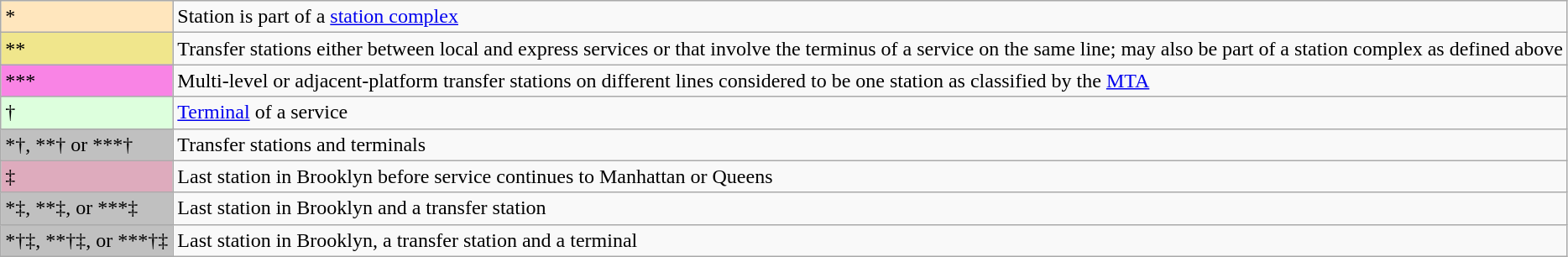<table class="wikitable" style="font-size:100%;">
<tr>
<td style="background-color:#FFE6BD">*</td>
<td>Station is part of a <a href='#'>station complex</a></td>
</tr>
<tr>
<td style="background-color:#F0E68C">**</td>
<td>Transfer stations either between local and express services or that involve the terminus of a service on the same line; may also be part of a station complex as defined above</td>
</tr>
<tr>
<td style="background-color:#F984E5">***</td>
<td>Multi-level or adjacent-platform transfer stations on different lines considered to be one station as classified by the <a href='#'>MTA</a></td>
</tr>
<tr>
<td style="background-color:#ddffdd">†</td>
<td><a href='#'>Terminal</a> of a service</td>
</tr>
<tr>
<td style="background-color:silver">*†, **† or ***†</td>
<td>Transfer stations and terminals</td>
</tr>
<tr>
<td style="background-color:#deabbd">‡</td>
<td>Last station in Brooklyn before service continues to Manhattan or Queens</td>
</tr>
<tr>
<td style="background-color:silver">*‡, **‡, or ***‡</td>
<td>Last station in Brooklyn and a transfer station</td>
</tr>
<tr>
<td style="background-color:silver">*†‡, **†‡, or ***†‡</td>
<td>Last station in Brooklyn, a transfer station and a terminal</td>
</tr>
</table>
